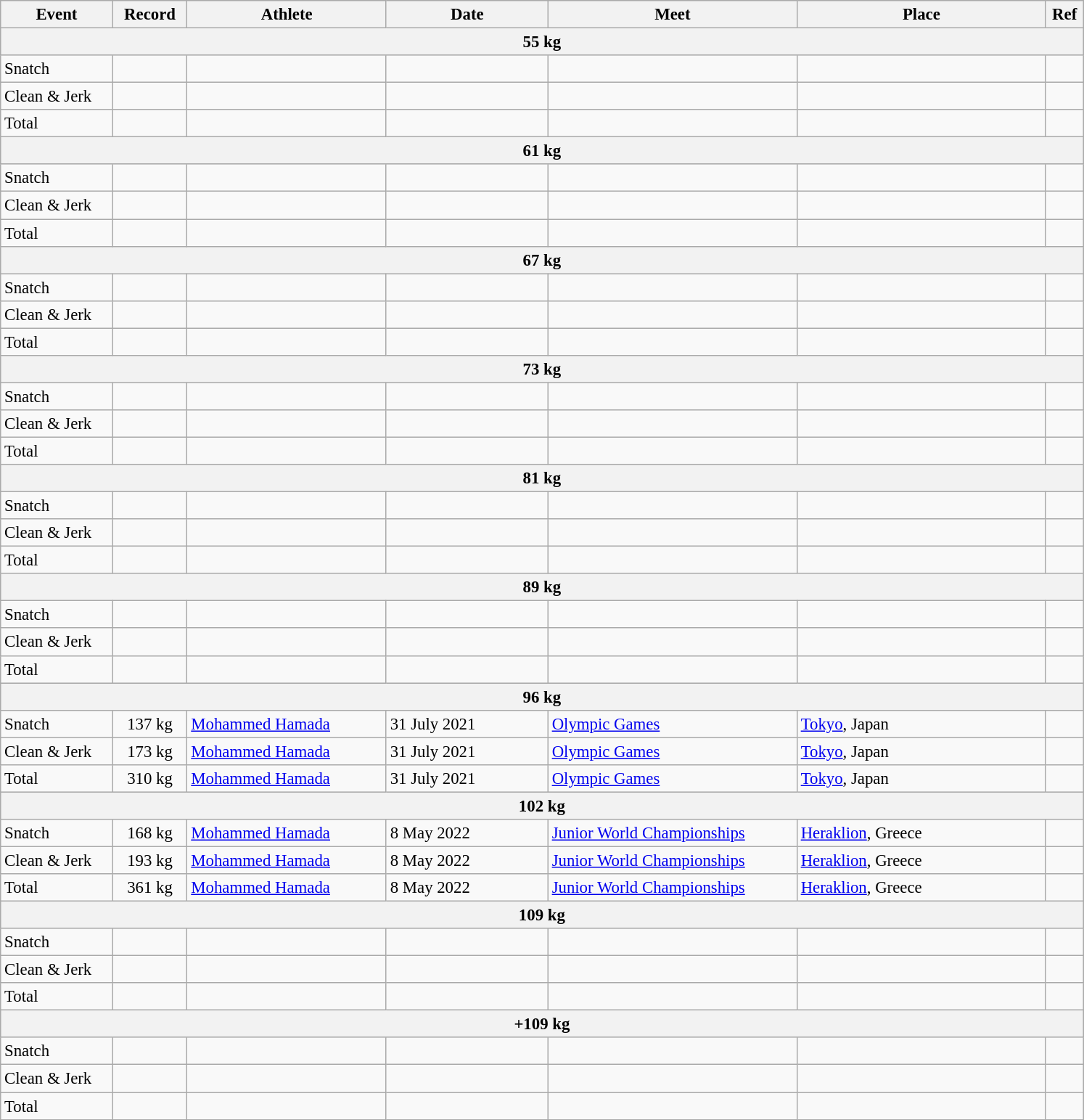<table class="wikitable" style="font-size:95%;">
<tr>
<th width=9%>Event</th>
<th width=6%>Record</th>
<th width=16%>Athlete</th>
<th width=13%>Date</th>
<th width=20%>Meet</th>
<th width=20%>Place</th>
<th width=3%>Ref</th>
</tr>
<tr bgcolor="#DDDDDD">
<th colspan="7">55 kg</th>
</tr>
<tr>
<td>Snatch</td>
<td align="center"></td>
<td></td>
<td></td>
<td></td>
<td></td>
<td></td>
</tr>
<tr>
<td>Clean & Jerk</td>
<td align="center"></td>
<td></td>
<td></td>
<td></td>
<td></td>
<td></td>
</tr>
<tr>
<td>Total</td>
<td align="center"></td>
<td></td>
<td></td>
<td></td>
<td></td>
<td></td>
</tr>
<tr bgcolor="#DDDDDD">
<th colspan="7">61 kg</th>
</tr>
<tr>
<td>Snatch</td>
<td align="center"></td>
<td></td>
<td></td>
<td></td>
<td></td>
<td></td>
</tr>
<tr>
<td>Clean & Jerk</td>
<td align="center"></td>
<td></td>
<td></td>
<td></td>
<td></td>
<td></td>
</tr>
<tr>
<td>Total</td>
<td align="center"></td>
<td></td>
<td></td>
<td></td>
<td></td>
<td></td>
</tr>
<tr bgcolor="#DDDDDD">
<th colspan="7">67 kg</th>
</tr>
<tr>
<td>Snatch</td>
<td align="center"></td>
<td></td>
<td></td>
<td></td>
<td></td>
<td></td>
</tr>
<tr>
<td>Clean & Jerk</td>
<td align="center"></td>
<td></td>
<td></td>
<td></td>
<td></td>
<td></td>
</tr>
<tr>
<td>Total</td>
<td align="center"></td>
<td></td>
<td></td>
<td></td>
<td></td>
<td></td>
</tr>
<tr bgcolor="#DDDDDD">
<th colspan="7">73 kg</th>
</tr>
<tr>
<td>Snatch</td>
<td align="center"></td>
<td></td>
<td></td>
<td></td>
<td></td>
<td></td>
</tr>
<tr>
<td>Clean & Jerk</td>
<td align="center"></td>
<td></td>
<td></td>
<td></td>
<td></td>
<td></td>
</tr>
<tr>
<td>Total</td>
<td align="center"></td>
<td></td>
<td></td>
<td></td>
<td></td>
<td></td>
</tr>
<tr bgcolor="#DDDDDD">
<th colspan="7">81 kg</th>
</tr>
<tr>
<td>Snatch</td>
<td align="center"></td>
<td></td>
<td></td>
<td></td>
<td></td>
<td></td>
</tr>
<tr>
<td>Clean & Jerk</td>
<td align="center"></td>
<td></td>
<td></td>
<td></td>
<td></td>
<td></td>
</tr>
<tr>
<td>Total</td>
<td align="center"></td>
<td></td>
<td></td>
<td></td>
<td></td>
<td></td>
</tr>
<tr bgcolor="#DDDDDD">
<th colspan="7">89 kg</th>
</tr>
<tr>
<td>Snatch</td>
<td align="center"></td>
<td></td>
<td></td>
<td></td>
<td></td>
<td></td>
</tr>
<tr>
<td>Clean & Jerk</td>
<td align="center"></td>
<td></td>
<td></td>
<td></td>
<td></td>
<td></td>
</tr>
<tr>
<td>Total</td>
<td align="center"></td>
<td></td>
<td></td>
<td></td>
<td></td>
<td></td>
</tr>
<tr bgcolor="#DDDDDD">
<th colspan="7">96 kg</th>
</tr>
<tr>
<td>Snatch</td>
<td align="center">137 kg</td>
<td><a href='#'>Mohammed Hamada</a></td>
<td>31 July 2021</td>
<td><a href='#'>Olympic Games</a></td>
<td><a href='#'>Tokyo</a>, Japan</td>
<td></td>
</tr>
<tr>
<td>Clean & Jerk</td>
<td align="center">173 kg</td>
<td><a href='#'>Mohammed Hamada</a></td>
<td>31 July 2021</td>
<td><a href='#'>Olympic Games</a></td>
<td><a href='#'>Tokyo</a>, Japan</td>
<td></td>
</tr>
<tr>
<td>Total</td>
<td align="center">310 kg</td>
<td><a href='#'>Mohammed Hamada</a></td>
<td>31 July 2021</td>
<td><a href='#'>Olympic Games</a></td>
<td><a href='#'>Tokyo</a>, Japan</td>
<td></td>
</tr>
<tr bgcolor="#DDDDDD">
<th colspan="7">102 kg</th>
</tr>
<tr>
<td>Snatch</td>
<td align="center">168 kg</td>
<td><a href='#'>Mohammed Hamada</a></td>
<td>8 May 2022</td>
<td><a href='#'>Junior World Championships</a></td>
<td><a href='#'>Heraklion</a>, Greece</td>
<td></td>
</tr>
<tr>
<td>Clean & Jerk</td>
<td align="center">193 kg</td>
<td><a href='#'>Mohammed Hamada</a></td>
<td>8 May 2022</td>
<td><a href='#'>Junior World Championships</a></td>
<td><a href='#'>Heraklion</a>, Greece</td>
<td></td>
</tr>
<tr>
<td>Total</td>
<td align="center">361 kg</td>
<td><a href='#'>Mohammed Hamada</a></td>
<td>8 May 2022</td>
<td><a href='#'>Junior World Championships</a></td>
<td><a href='#'>Heraklion</a>, Greece</td>
<td></td>
</tr>
<tr bgcolor="#DDDDDD">
<th colspan="7">109 kg</th>
</tr>
<tr>
<td>Snatch</td>
<td align="center"></td>
<td></td>
<td></td>
<td></td>
<td></td>
<td></td>
</tr>
<tr>
<td>Clean & Jerk</td>
<td align="center"></td>
<td></td>
<td></td>
<td></td>
<td></td>
<td></td>
</tr>
<tr>
<td>Total</td>
<td align="center"></td>
<td></td>
<td></td>
<td></td>
<td></td>
<td></td>
</tr>
<tr bgcolor="#DDDDDD">
<th colspan="7">+109 kg</th>
</tr>
<tr>
<td>Snatch</td>
<td align="center"></td>
<td></td>
<td></td>
<td></td>
<td></td>
<td></td>
</tr>
<tr>
<td>Clean & Jerk</td>
<td align="center"></td>
<td></td>
<td></td>
<td></td>
<td></td>
<td></td>
</tr>
<tr>
<td>Total</td>
<td align="center"></td>
<td></td>
<td></td>
<td></td>
<td></td>
<td></td>
</tr>
</table>
